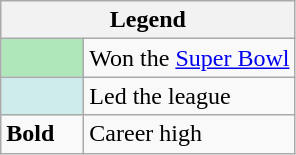<table class="wikitable mw-collapsible">
<tr>
<th colspan="2">Legend</th>
</tr>
<tr>
<td style="background:#afe6ba; width:3em;"></td>
<td>Won the <a href='#'>Super Bowl</a></td>
</tr>
<tr>
<td style="background:#cfecec; width:3em;"></td>
<td>Led the league</td>
</tr>
<tr>
<td><strong>Bold</strong></td>
<td>Career high</td>
</tr>
</table>
